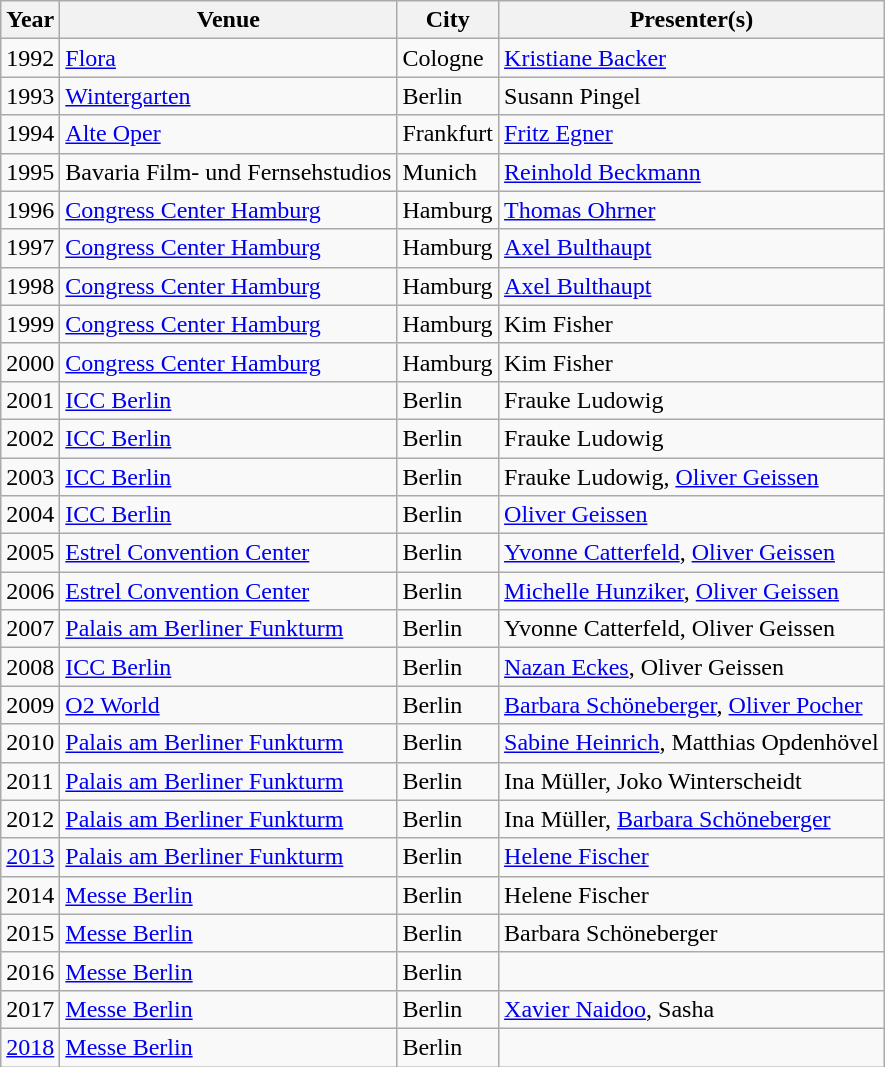<table class="wikitable sortable">
<tr>
<th>Year</th>
<th>Venue</th>
<th>City</th>
<th class="unsortable">Presenter(s)</th>
</tr>
<tr>
<td>1992</td>
<td><a href='#'>Flora</a></td>
<td>Cologne</td>
<td><a href='#'>Kristiane Backer</a></td>
</tr>
<tr>
<td>1993</td>
<td><a href='#'>Wintergarten</a></td>
<td>Berlin</td>
<td>Susann Pingel</td>
</tr>
<tr>
<td>1994</td>
<td><a href='#'>Alte Oper</a></td>
<td>Frankfurt</td>
<td><a href='#'>Fritz Egner</a></td>
</tr>
<tr>
<td>1995</td>
<td>Bavaria Film- und Fernsehstudios</td>
<td>Munich</td>
<td><a href='#'>Reinhold Beckmann</a></td>
</tr>
<tr>
<td>1996</td>
<td><a href='#'>Congress Center Hamburg</a></td>
<td>Hamburg</td>
<td><a href='#'>Thomas Ohrner</a></td>
</tr>
<tr>
<td>1997</td>
<td><a href='#'>Congress Center Hamburg</a></td>
<td>Hamburg</td>
<td><a href='#'>Axel Bulthaupt</a></td>
</tr>
<tr>
<td>1998</td>
<td><a href='#'>Congress Center Hamburg</a></td>
<td>Hamburg</td>
<td><a href='#'>Axel Bulthaupt</a></td>
</tr>
<tr>
<td>1999</td>
<td><a href='#'>Congress Center Hamburg</a></td>
<td>Hamburg</td>
<td>Kim Fisher</td>
</tr>
<tr>
<td>2000</td>
<td><a href='#'>Congress Center Hamburg</a></td>
<td>Hamburg</td>
<td>Kim Fisher</td>
</tr>
<tr>
<td>2001</td>
<td><a href='#'>ICC Berlin</a></td>
<td>Berlin</td>
<td>Frauke Ludowig</td>
</tr>
<tr>
<td>2002</td>
<td><a href='#'>ICC Berlin</a></td>
<td>Berlin</td>
<td>Frauke Ludowig</td>
</tr>
<tr>
<td>2003</td>
<td><a href='#'>ICC Berlin</a></td>
<td>Berlin</td>
<td>Frauke Ludowig, <a href='#'>Oliver Geissen</a></td>
</tr>
<tr>
<td>2004</td>
<td><a href='#'>ICC Berlin</a></td>
<td>Berlin</td>
<td><a href='#'>Oliver Geissen</a></td>
</tr>
<tr>
<td>2005</td>
<td><a href='#'>Estrel Convention Center</a></td>
<td>Berlin</td>
<td><a href='#'>Yvonne Catterfeld</a>, <a href='#'>Oliver Geissen</a></td>
</tr>
<tr>
<td>2006</td>
<td><a href='#'>Estrel Convention Center</a></td>
<td>Berlin</td>
<td><a href='#'>Michelle Hunziker</a>, <a href='#'>Oliver Geissen</a></td>
</tr>
<tr>
<td>2007</td>
<td><a href='#'>Palais am Berliner Funkturm</a></td>
<td>Berlin</td>
<td>Yvonne Catterfeld, Oliver Geissen</td>
</tr>
<tr>
<td>2008</td>
<td><a href='#'>ICC Berlin</a></td>
<td>Berlin</td>
<td><a href='#'>Nazan Eckes</a>, Oliver Geissen</td>
</tr>
<tr>
<td>2009</td>
<td><a href='#'>O2 World</a></td>
<td>Berlin</td>
<td><a href='#'>Barbara Schöneberger</a>, <a href='#'>Oliver Pocher</a></td>
</tr>
<tr>
<td>2010</td>
<td><a href='#'>Palais am Berliner Funkturm</a></td>
<td>Berlin</td>
<td><a href='#'>Sabine Heinrich</a>, Matthias Opdenhövel</td>
</tr>
<tr>
<td>2011</td>
<td><a href='#'>Palais am Berliner Funkturm</a></td>
<td>Berlin</td>
<td>Ina Müller, Joko Winterscheidt</td>
</tr>
<tr>
<td>2012</td>
<td><a href='#'>Palais am Berliner Funkturm</a></td>
<td>Berlin</td>
<td>Ina Müller, <a href='#'>Barbara Schöneberger</a></td>
</tr>
<tr>
<td><a href='#'>2013</a></td>
<td><a href='#'>Palais am Berliner Funkturm</a></td>
<td>Berlin</td>
<td><a href='#'>Helene Fischer</a></td>
</tr>
<tr>
<td>2014</td>
<td><a href='#'>Messe Berlin</a></td>
<td>Berlin</td>
<td>Helene Fischer</td>
</tr>
<tr>
<td>2015</td>
<td><a href='#'>Messe Berlin</a></td>
<td>Berlin</td>
<td>Barbara Schöneberger</td>
</tr>
<tr>
<td>2016</td>
<td><a href='#'>Messe Berlin</a></td>
<td>Berlin</td>
<td></td>
</tr>
<tr>
<td>2017</td>
<td><a href='#'>Messe Berlin</a></td>
<td>Berlin</td>
<td><a href='#'>Xavier Naidoo</a>, Sasha</td>
</tr>
<tr>
<td><a href='#'>2018</a></td>
<td><a href='#'>Messe Berlin</a></td>
<td>Berlin</td>
<td></td>
</tr>
</table>
